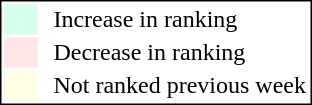<table style="border:1px solid black; float:right;">
<tr>
<td style="background:#D8FFEB; width:20px;"></td>
<td> </td>
<td>Increase in ranking</td>
</tr>
<tr>
<td style="background:#FFE6E6; width:20px;"></td>
<td> </td>
<td>Decrease in ranking</td>
</tr>
<tr>
<td style="background:#FFFFE6; width:20px;"></td>
<td> </td>
<td>Not ranked previous week</td>
</tr>
</table>
